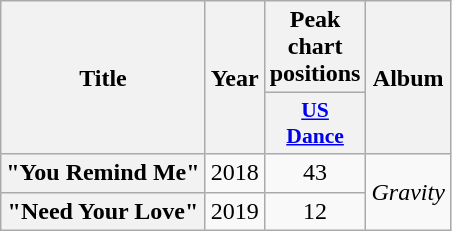<table class="wikitable plainrowheaders" style="text-align:center;">
<tr>
<th rowspan="2" scope="col">Title</th>
<th rowspan="2" scope="col">Year</th>
<th colspan="1">Peak chart positions</th>
<th rowspan="2" scope="col">Album</th>
</tr>
<tr>
<th scope="col" style="width:2.5em;font-size:90%;"><a href='#'>US<br>Dance</a><br></th>
</tr>
<tr>
<th scope="row">"You Remind Me"<br></th>
<td>2018</td>
<td>43</td>
<td rowspan="9"><em>Gravity</em></td>
</tr>
<tr>
<th scope="row">"Need Your Love"<br></th>
<td>2019</td>
<td>12</td>
</tr>
</table>
